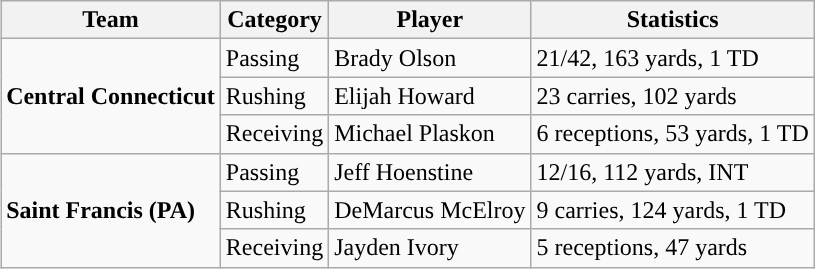<table class="wikitable" style="float: right;">
<tr>
<th>Team</th>
<th>Category</th>
<th>Player</th>
<th>Statistics</th>
</tr>
<tr>
<td rowspan=3><strong>Central Connecticut</strong></td>
<td>Passing</td>
<td>Brady Olson</td>
<td>21/42, 163 yards, 1 TD</td>
</tr>
<tr>
<td>Rushing</td>
<td>Elijah Howard</td>
<td>23 carries, 102 yards</td>
</tr>
<tr>
<td>Receiving</td>
<td>Michael Plaskon</td>
<td>6 receptions, 53 yards, 1 TD</td>
</tr>
<tr>
<td rowspan=3><strong>Saint Francis (PA)</strong></td>
<td>Passing</td>
<td>Jeff Hoenstine</td>
<td>12/16, 112 yards, INT</td>
</tr>
<tr>
<td>Rushing</td>
<td>DeMarcus McElroy</td>
<td>9 carries, 124 yards, 1 TD</td>
</tr>
<tr>
<td>Receiving</td>
<td>Jayden Ivory</td>
<td>5 receptions, 47 yards</td>
</tr>
</table>
